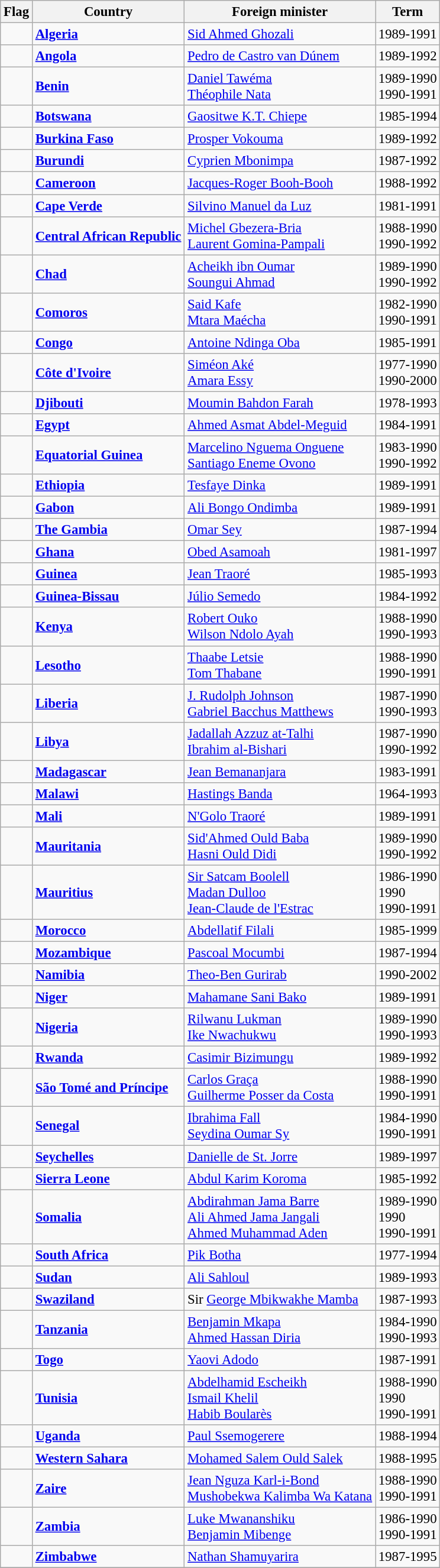<table class="wikitable" style="font-size:95%;">
<tr>
<th>Flag</th>
<th>Country</th>
<th>Foreign minister</th>
<th>Term</th>
</tr>
<tr>
<td></td>
<td><strong><a href='#'>Algeria</a></strong></td>
<td><a href='#'>Sid Ahmed Ghozali</a></td>
<td>1989-1991</td>
</tr>
<tr>
<td></td>
<td><strong><a href='#'>Angola</a></strong></td>
<td><a href='#'>Pedro de Castro van Dúnem</a></td>
<td>1989-1992</td>
</tr>
<tr>
<td> </td>
<td><strong><a href='#'>Benin</a></strong></td>
<td><a href='#'>Daniel Tawéma</a><br><a href='#'>Théophile Nata</a></td>
<td>1989-1990<br>1990-1991</td>
</tr>
<tr>
<td></td>
<td><strong><a href='#'>Botswana</a></strong></td>
<td><a href='#'>Gaositwe K.T. Chiepe</a></td>
<td>1985-1994</td>
</tr>
<tr>
<td></td>
<td><strong><a href='#'>Burkina Faso</a></strong></td>
<td><a href='#'>Prosper Vokouma</a></td>
<td>1989-1992</td>
</tr>
<tr>
<td></td>
<td><strong><a href='#'>Burundi</a></strong></td>
<td><a href='#'>Cyprien Mbonimpa</a></td>
<td>1987-1992</td>
</tr>
<tr>
<td></td>
<td><strong><a href='#'>Cameroon</a></strong></td>
<td><a href='#'>Jacques-Roger Booh-Booh</a></td>
<td>1988-1992</td>
</tr>
<tr>
<td></td>
<td><strong><a href='#'>Cape Verde</a></strong></td>
<td><a href='#'>Silvino Manuel da Luz</a></td>
<td>1981-1991</td>
</tr>
<tr>
<td></td>
<td><strong><a href='#'>Central African Republic</a></strong></td>
<td><a href='#'>Michel Gbezera-Bria</a><br><a href='#'>Laurent Gomina-Pampali</a></td>
<td>1988-1990<br>1990-1992</td>
</tr>
<tr>
<td></td>
<td><strong><a href='#'>Chad</a></strong></td>
<td><a href='#'>Acheikh ibn Oumar</a><br><a href='#'>Soungui Ahmad</a></td>
<td>1989-1990<br>1990-1992</td>
</tr>
<tr>
<td></td>
<td><strong><a href='#'>Comoros</a></strong></td>
<td><a href='#'>Said Kafe</a><br><a href='#'>Mtara Maécha</a></td>
<td>1982-1990<br>1990-1991</td>
</tr>
<tr>
<td></td>
<td><strong><a href='#'>Congo</a></strong></td>
<td><a href='#'>Antoine Ndinga Oba</a></td>
<td>1985-1991</td>
</tr>
<tr>
<td></td>
<td><strong><a href='#'>Côte d'Ivoire</a></strong></td>
<td><a href='#'>Siméon Aké</a><br><a href='#'>Amara Essy</a></td>
<td>1977-1990<br>1990-2000</td>
</tr>
<tr>
<td></td>
<td><strong><a href='#'>Djibouti</a></strong></td>
<td><a href='#'>Moumin Bahdon Farah</a></td>
<td>1978-1993</td>
</tr>
<tr>
<td></td>
<td><strong><a href='#'>Egypt</a></strong></td>
<td><a href='#'>Ahmed Asmat Abdel-Meguid</a></td>
<td>1984-1991</td>
</tr>
<tr>
<td></td>
<td><strong><a href='#'>Equatorial Guinea</a></strong></td>
<td><a href='#'>Marcelino Nguema Onguene</a><br><a href='#'>Santiago Eneme Ovono</a></td>
<td>1983-1990<br>1990-1992</td>
</tr>
<tr>
<td></td>
<td><strong><a href='#'>Ethiopia</a></strong></td>
<td><a href='#'>Tesfaye Dinka</a></td>
<td>1989-1991</td>
</tr>
<tr>
<td></td>
<td><strong><a href='#'>Gabon</a></strong></td>
<td><a href='#'>Ali Bongo Ondimba</a></td>
<td>1989-1991</td>
</tr>
<tr>
<td></td>
<td><strong><a href='#'>The Gambia</a></strong></td>
<td><a href='#'>Omar Sey</a></td>
<td>1987-1994</td>
</tr>
<tr>
<td></td>
<td><strong><a href='#'>Ghana</a></strong></td>
<td><a href='#'>Obed Asamoah</a></td>
<td>1981-1997</td>
</tr>
<tr>
<td></td>
<td><strong><a href='#'>Guinea</a></strong></td>
<td><a href='#'>Jean Traoré</a></td>
<td>1985-1993</td>
</tr>
<tr>
<td></td>
<td><strong><a href='#'>Guinea-Bissau</a></strong></td>
<td><a href='#'>Júlio Semedo</a></td>
<td>1984-1992</td>
</tr>
<tr>
<td></td>
<td><strong><a href='#'>Kenya</a></strong></td>
<td><a href='#'>Robert Ouko</a><br><a href='#'>Wilson Ndolo Ayah</a></td>
<td>1988-1990<br>1990-1993</td>
</tr>
<tr>
<td></td>
<td><strong><a href='#'>Lesotho</a></strong></td>
<td><a href='#'>Thaabe Letsie</a><br><a href='#'>Tom Thabane</a></td>
<td>1988-1990<br>1990-1991</td>
</tr>
<tr>
<td></td>
<td><strong><a href='#'>Liberia</a></strong></td>
<td><a href='#'>J. Rudolph Johnson</a><br><a href='#'>Gabriel Bacchus Matthews</a></td>
<td>1987-1990<br>1990-1993</td>
</tr>
<tr>
<td></td>
<td><strong><a href='#'>Libya</a></strong></td>
<td><a href='#'>Jadallah Azzuz at-Talhi</a><br><a href='#'>Ibrahim al-Bishari</a></td>
<td>1987-1990<br>1990-1992</td>
</tr>
<tr>
<td></td>
<td><strong><a href='#'>Madagascar</a></strong></td>
<td><a href='#'>Jean Bemananjara</a></td>
<td>1983-1991</td>
</tr>
<tr>
<td></td>
<td><strong><a href='#'>Malawi</a></strong></td>
<td><a href='#'>Hastings Banda</a></td>
<td>1964-1993</td>
</tr>
<tr>
<td></td>
<td><strong><a href='#'>Mali</a></strong></td>
<td><a href='#'>N'Golo Traoré</a></td>
<td>1989-1991</td>
</tr>
<tr>
<td></td>
<td><strong><a href='#'>Mauritania</a></strong></td>
<td><a href='#'>Sid'Ahmed Ould Baba</a> <br><a href='#'>Hasni Ould Didi</a></td>
<td>1989-1990<br>1990-1992</td>
</tr>
<tr>
<td></td>
<td><strong><a href='#'>Mauritius</a></strong></td>
<td><a href='#'>Sir Satcam Boolell</a><br><a href='#'>Madan Dulloo</a><br><a href='#'>Jean-Claude de l'Estrac</a></td>
<td>1986-1990<br>1990<br>1990-1991</td>
</tr>
<tr>
<td></td>
<td><strong><a href='#'>Morocco</a></strong></td>
<td><a href='#'>Abdellatif Filali</a></td>
<td>1985-1999</td>
</tr>
<tr>
<td></td>
<td><strong><a href='#'>Mozambique</a></strong></td>
<td><a href='#'>Pascoal Mocumbi</a></td>
<td>1987-1994</td>
</tr>
<tr>
<td></td>
<td><strong><a href='#'>Namibia</a></strong></td>
<td><a href='#'>Theo-Ben Gurirab</a></td>
<td>1990-2002</td>
</tr>
<tr>
<td></td>
<td><strong><a href='#'>Niger</a></strong></td>
<td><a href='#'>Mahamane Sani Bako</a></td>
<td>1989-1991</td>
</tr>
<tr>
<td></td>
<td><strong><a href='#'>Nigeria</a></strong></td>
<td><a href='#'>Rilwanu Lukman</a><br><a href='#'>Ike Nwachukwu</a></td>
<td>1989-1990<br>1990-1993</td>
</tr>
<tr>
<td></td>
<td><strong><a href='#'>Rwanda</a></strong></td>
<td><a href='#'>Casimir Bizimungu</a></td>
<td>1989-1992</td>
</tr>
<tr>
<td></td>
<td><strong><a href='#'>São Tomé and Príncipe</a></strong></td>
<td><a href='#'>Carlos Graça</a><br><a href='#'>Guilherme Posser da Costa</a></td>
<td>1988-1990<br>1990-1991</td>
</tr>
<tr>
<td></td>
<td><strong><a href='#'>Senegal</a></strong></td>
<td><a href='#'>Ibrahima Fall</a><br><a href='#'>Seydina Oumar Sy</a></td>
<td>1984-1990<br>1990-1991</td>
</tr>
<tr>
<td></td>
<td><strong><a href='#'>Seychelles</a></strong></td>
<td><a href='#'>Danielle de St. Jorre</a></td>
<td>1989-1997</td>
</tr>
<tr>
<td></td>
<td><strong><a href='#'>Sierra Leone</a></strong></td>
<td><a href='#'>Abdul Karim Koroma</a></td>
<td>1985-1992</td>
</tr>
<tr>
<td></td>
<td><strong><a href='#'>Somalia</a></strong></td>
<td><a href='#'>Abdirahman Jama Barre</a><br><a href='#'>Ali Ahmed Jama Jangali</a><br><a href='#'>Ahmed Muhammad Aden</a></td>
<td>1989-1990<br>1990<br>1990-1991</td>
</tr>
<tr>
<td></td>
<td><strong><a href='#'>South Africa</a></strong></td>
<td><a href='#'>Pik Botha</a></td>
<td>1977-1994</td>
</tr>
<tr>
<td></td>
<td><strong><a href='#'>Sudan</a></strong></td>
<td><a href='#'>Ali Sahloul</a></td>
<td>1989-1993</td>
</tr>
<tr>
<td></td>
<td><strong><a href='#'>Swaziland</a></strong></td>
<td>Sir <a href='#'>George Mbikwakhe Mamba</a></td>
<td>1987-1993</td>
</tr>
<tr>
<td></td>
<td><strong><a href='#'>Tanzania</a></strong></td>
<td><a href='#'>Benjamin Mkapa</a><br><a href='#'>Ahmed Hassan Diria</a></td>
<td>1984-1990<br>1990-1993</td>
</tr>
<tr>
<td></td>
<td><strong><a href='#'>Togo</a></strong></td>
<td><a href='#'>Yaovi Adodo</a></td>
<td>1987-1991</td>
</tr>
<tr>
<td></td>
<td><strong><a href='#'>Tunisia</a></strong></td>
<td><a href='#'>Abdelhamid Escheikh</a><br><a href='#'>Ismail Khelil</a><br><a href='#'>Habib Boularès</a></td>
<td>1988-1990<br>1990<br>1990-1991</td>
</tr>
<tr>
<td></td>
<td><strong><a href='#'>Uganda</a></strong></td>
<td><a href='#'>Paul Ssemogerere</a></td>
<td>1988-1994</td>
</tr>
<tr>
<td></td>
<td><strong><a href='#'>Western Sahara</a></strong></td>
<td><a href='#'>Mohamed Salem Ould Salek</a></td>
<td>1988-1995</td>
</tr>
<tr>
<td></td>
<td><strong><a href='#'>Zaire</a></strong></td>
<td><a href='#'>Jean Nguza Karl-i-Bond</a><br><a href='#'>Mushobekwa Kalimba Wa Katana</a></td>
<td>1988-1990<br>1990-1991</td>
</tr>
<tr>
<td></td>
<td><strong><a href='#'>Zambia</a></strong></td>
<td><a href='#'>Luke Mwananshiku</a><br><a href='#'>Benjamin Mibenge</a></td>
<td>1986-1990<br>1990-1991</td>
</tr>
<tr>
<td></td>
<td><strong><a href='#'>Zimbabwe</a></strong></td>
<td><a href='#'>Nathan Shamuyarira</a></td>
<td>1987-1995</td>
</tr>
<tr>
</tr>
</table>
